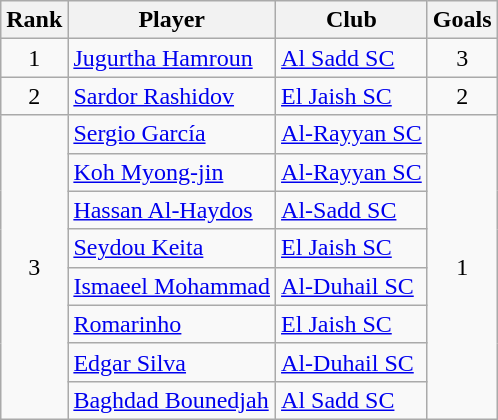<table class="wikitable sortable" style="text-align:center">
<tr>
<th>Rank</th>
<th>Player</th>
<th>Club</th>
<th>Goals</th>
</tr>
<tr>
<td>1</td>
<td align="left"> <a href='#'>Jugurtha Hamroun</a></td>
<td align="left"><a href='#'>Al Sadd SC</a></td>
<td>3</td>
</tr>
<tr>
<td>2</td>
<td align="left"> <a href='#'>Sardor Rashidov</a></td>
<td align="left"><a href='#'>El Jaish SC</a></td>
<td>2</td>
</tr>
<tr>
<td rowspan="8">3</td>
<td align="left"> <a href='#'>Sergio García</a></td>
<td align="left"><a href='#'>Al-Rayyan SC</a></td>
<td rowspan="8">1</td>
</tr>
<tr>
<td align="left"> <a href='#'>Koh Myong-jin</a></td>
<td align="left"><a href='#'>Al-Rayyan SC</a></td>
</tr>
<tr>
<td align="left"> <a href='#'>Hassan Al-Haydos</a></td>
<td align="left"><a href='#'>Al-Sadd SC</a></td>
</tr>
<tr>
<td align="left"> <a href='#'>Seydou Keita</a></td>
<td align="left"><a href='#'>El Jaish SC</a></td>
</tr>
<tr>
<td align="left"> <a href='#'>Ismaeel Mohammad</a></td>
<td align="left"><a href='#'>Al-Duhail SC</a></td>
</tr>
<tr>
<td align="left"> <a href='#'>Romarinho</a></td>
<td align="left"><a href='#'>El Jaish SC</a></td>
</tr>
<tr>
<td align="left"> <a href='#'>Edgar Silva</a></td>
<td align="left"><a href='#'>Al-Duhail SC</a></td>
</tr>
<tr>
<td align="left"> <a href='#'>Baghdad Bounedjah</a></td>
<td align="left"><a href='#'>Al Sadd SC</a></td>
</tr>
</table>
